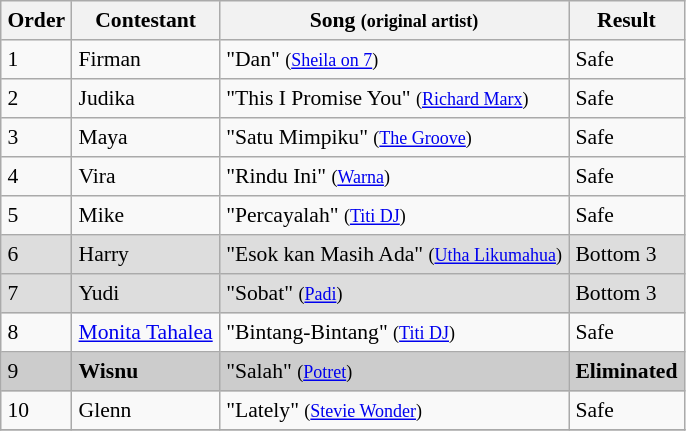<table border="8" cellpadding="4" cellspacing="0" style="margin:  1em 1em 1em 0; background: #f9f9f9; border: 1px #aaa  solid; border-collapse: collapse; font-size: 90%;">
<tr style="background:#f2f2f2;">
<th>Order</th>
<th>Contestant</th>
<th>Song <small>(original artist)</small></th>
<th>Result</th>
</tr>
<tr>
<td>1</td>
<td>Firman</td>
<td>"Dan" <small>(<a href='#'>Sheila on 7</a>)</small></td>
<td>Safe</td>
</tr>
<tr>
<td>2</td>
<td>Judika</td>
<td>"This I Promise You" <small>(<a href='#'>Richard Marx</a>)</small></td>
<td>Safe</td>
</tr>
<tr>
<td>3</td>
<td>Maya</td>
<td>"Satu Mimpiku" <small>(<a href='#'>The Groove</a>)</small></td>
<td>Safe</td>
</tr>
<tr>
<td>4</td>
<td>Vira</td>
<td>"Rindu Ini" <small>(<a href='#'>Warna</a>)</small></td>
<td>Safe</td>
</tr>
<tr>
<td>5</td>
<td>Mike</td>
<td>"Percayalah" <small>(<a href='#'>Titi DJ</a>)</small></td>
<td>Safe</td>
</tr>
<tr style="background:#ddd;">
<td>6</td>
<td>Harry</td>
<td>"Esok kan Masih Ada" <small>(<a href='#'>Utha Likumahua</a>)</small></td>
<td>Bottom 3</td>
</tr>
<tr style="background:#ddd;">
<td>7</td>
<td>Yudi</td>
<td>"Sobat" <small>(<a href='#'>Padi</a>)</small></td>
<td>Bottom 3</td>
</tr>
<tr>
<td>8</td>
<td><a href='#'>Monita Tahalea</a></td>
<td>"Bintang-Bintang" <small>(<a href='#'>Titi DJ</a>)</small></td>
<td>Safe</td>
</tr>
<tr style="background:#ccc;">
<td>9</td>
<td><strong>Wisnu</strong></td>
<td>"Salah" <small>(<a href='#'>Potret</a>)</small></td>
<td><strong>Eliminated</strong></td>
</tr>
<tr>
<td>10</td>
<td>Glenn</td>
<td>"Lately" <small>(<a href='#'>Stevie Wonder</a>)</small></td>
<td>Safe</td>
</tr>
<tr>
</tr>
</table>
